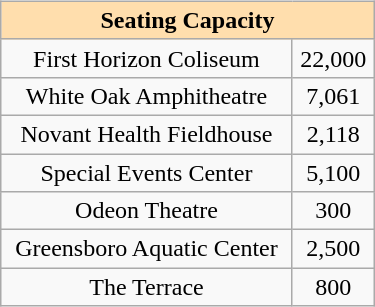<table class="wikitable"  style="width:250px; float:right; margin:25px 0 25px 25px;">
<tr>
<th colspan="2" style="background: #ffdead;">Seating Capacity</th>
</tr>
<tr>
<td align="center">First Horizon Coliseum</td>
<td align="center">22,000</td>
</tr>
<tr>
<td align="center">White Oak Amphitheatre</td>
<td align="center">7,061</td>
</tr>
<tr>
<td align="center">Novant Health Fieldhouse</td>
<td align="center">2,118</td>
</tr>
<tr>
<td align="center">Special Events Center </td>
<td align="center">5,100</td>
</tr>
<tr>
<td align="center">Odeon Theatre</td>
<td align="center">300</td>
</tr>
<tr>
<td align="center">Greensboro Aquatic Center</td>
<td align="center">2,500</td>
</tr>
<tr>
<td align="center">The Terrace</td>
<td align="center">800</td>
</tr>
</table>
